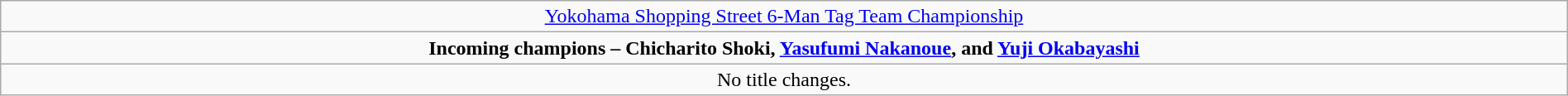<table class="wikitable" style="text-align:center; width:100%;">
<tr>
<td style="text-align: center;"><a href='#'>Yokohama Shopping Street 6-Man Tag Team Championship</a></td>
</tr>
<tr>
<td style="text-align: center;"><strong>Incoming champions – Chicharito Shoki, <a href='#'>Yasufumi Nakanoue</a>, and <a href='#'>Yuji Okabayashi</a></strong></td>
</tr>
<tr>
<td>No title changes.</td>
</tr>
</table>
